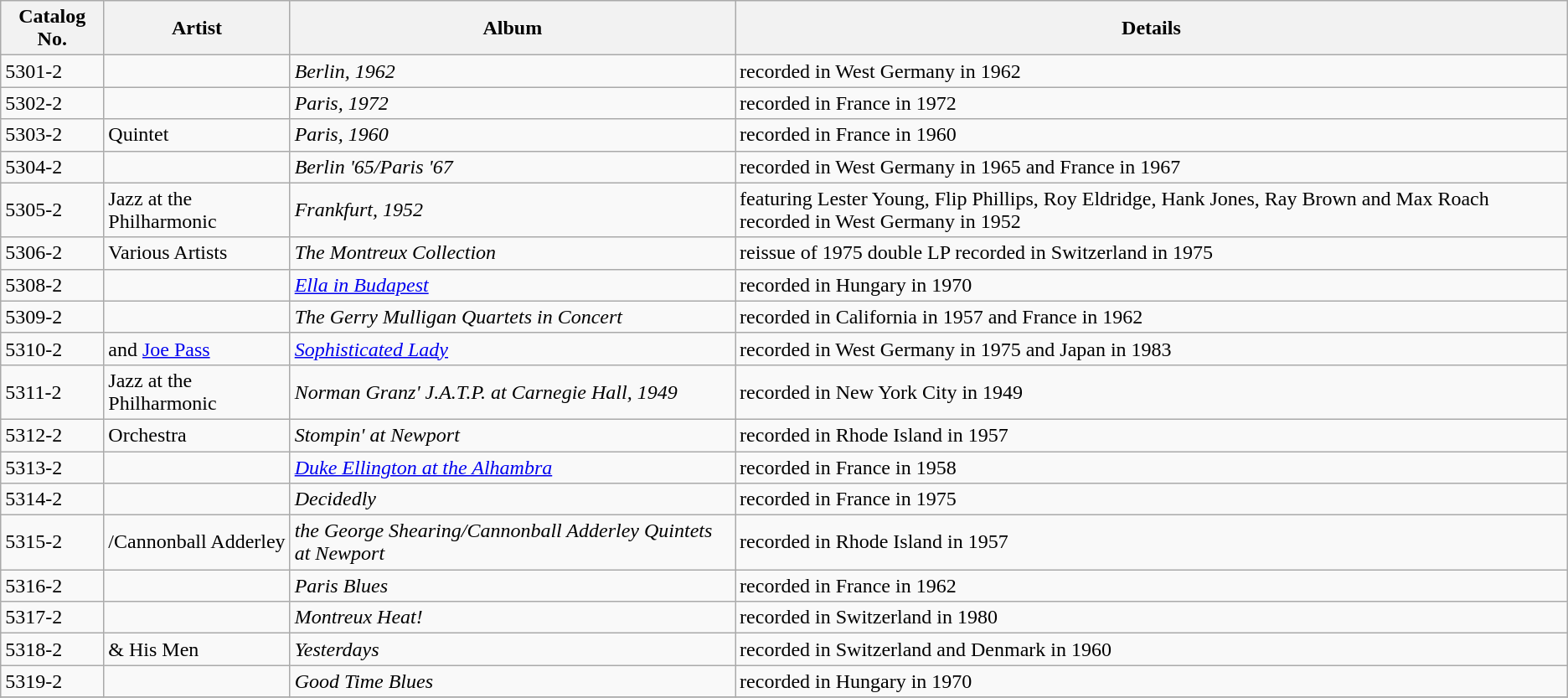<table class="wikitable sortable">
<tr>
<th>Catalog No.</th>
<th>Artist</th>
<th>Album</th>
<th>Details</th>
</tr>
<tr>
<td>5301-2</td>
<td></td>
<td><em>Berlin, 1962</em></td>
<td>recorded in West Germany in 1962</td>
</tr>
<tr>
<td>5302-2</td>
<td></td>
<td><em>Paris, 1972</em></td>
<td>recorded in France in 1972</td>
</tr>
<tr>
<td>5303-2</td>
<td> Quintet</td>
<td><em>Paris, 1960</em></td>
<td>recorded in France in 1960</td>
</tr>
<tr>
<td>5304-2</td>
<td></td>
<td><em>Berlin '65/Paris '67</em></td>
<td>recorded in West Germany in 1965 and France in 1967</td>
</tr>
<tr>
<td>5305-2</td>
<td>Jazz at the Philharmonic</td>
<td><em>Frankfurt, 1952</em></td>
<td>featuring Lester Young, Flip Phillips, Roy Eldridge, Hank Jones, Ray Brown and Max Roach recorded in West Germany in 1952</td>
</tr>
<tr>
<td>5306-2</td>
<td>Various Artists</td>
<td><em>The Montreux Collection</em></td>
<td>reissue of 1975 double LP recorded in Switzerland in 1975</td>
</tr>
<tr>
<td>5308-2</td>
<td></td>
<td><em><a href='#'>Ella in Budapest</a></em></td>
<td>recorded in Hungary in 1970</td>
</tr>
<tr>
<td>5309-2</td>
<td></td>
<td><em>The Gerry Mulligan Quartets in Concert</em></td>
<td>recorded in California in 1957 and France in 1962</td>
</tr>
<tr>
<td>5310-2</td>
<td> and <a href='#'>Joe Pass</a></td>
<td><em><a href='#'>Sophisticated Lady</a></em></td>
<td>recorded in West Germany in 1975 and Japan in 1983</td>
</tr>
<tr>
<td>5311-2</td>
<td>Jazz at the Philharmonic</td>
<td><em>Norman Granz' J.A.T.P. at Carnegie Hall, 1949</em></td>
<td>recorded in New York City in 1949</td>
</tr>
<tr>
<td>5312-2</td>
<td> Orchestra</td>
<td><em>Stompin' at Newport</em></td>
<td>recorded in Rhode Island in 1957</td>
</tr>
<tr>
<td>5313-2</td>
<td></td>
<td><em><a href='#'>Duke Ellington at the Alhambra</a></em></td>
<td>recorded in France in 1958</td>
</tr>
<tr>
<td>5314-2</td>
<td></td>
<td><em>Decidedly</em></td>
<td>recorded in France in 1975</td>
</tr>
<tr>
<td>5315-2</td>
<td>/Cannonball Adderley</td>
<td><em>the George Shearing/Cannonball Adderley Quintets at Newport</em></td>
<td>recorded in Rhode Island in 1957</td>
</tr>
<tr>
<td>5316-2</td>
<td></td>
<td><em>Paris Blues</em></td>
<td>recorded in France in 1962</td>
</tr>
<tr>
<td>5317-2</td>
<td></td>
<td><em>Montreux Heat!</em></td>
<td>recorded in Switzerland in 1980</td>
</tr>
<tr>
<td>5318-2</td>
<td> & His Men</td>
<td><em>Yesterdays</em></td>
<td>recorded in Switzerland and Denmark in 1960</td>
</tr>
<tr>
<td>5319-2</td>
<td></td>
<td><em>Good Time Blues</em></td>
<td>recorded in Hungary in 1970</td>
</tr>
<tr>
</tr>
</table>
